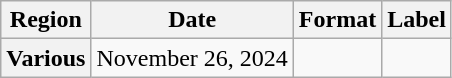<table class="wikitable plainrowheaders">
<tr>
<th scope="col">Region</th>
<th scope="col">Date</th>
<th scope="col">Format</th>
<th scope="col">Label</th>
</tr>
<tr>
<th scope="row">Various </th>
<td>November 26, 2024</td>
<td></td>
<td></td>
</tr>
</table>
